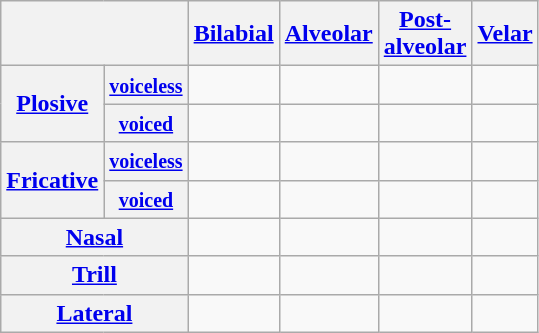<table class="wikitable" style="text-align:center">
<tr>
<th colspan="2"></th>
<th><a href='#'>Bilabial</a></th>
<th><a href='#'>Alveolar</a></th>
<th><a href='#'>Post-<br>alveolar</a></th>
<th><a href='#'>Velar</a></th>
</tr>
<tr>
<th rowspan="2"><a href='#'>Plosive</a></th>
<th><small><a href='#'>voiceless</a></small></th>
<td></td>
<td></td>
<td></td>
<td></td>
</tr>
<tr>
<th><a href='#'><small>voiced</small></a></th>
<td></td>
<td></td>
<td></td>
<td></td>
</tr>
<tr>
<th rowspan="2"><a href='#'>Fricative</a></th>
<th><small><a href='#'>voiceless</a></small></th>
<td></td>
<td></td>
<td></td>
<td></td>
</tr>
<tr>
<th><a href='#'><small>voiced</small></a></th>
<td></td>
<td></td>
<td></td>
<td></td>
</tr>
<tr>
<th colspan="2"><a href='#'>Nasal</a></th>
<td></td>
<td></td>
<td></td>
<td></td>
</tr>
<tr>
<th colspan="2"><a href='#'>Trill</a></th>
<td></td>
<td></td>
<td></td>
<td></td>
</tr>
<tr>
<th colspan="2"><a href='#'>Lateral</a></th>
<td></td>
<td></td>
<td></td>
<td></td>
</tr>
</table>
